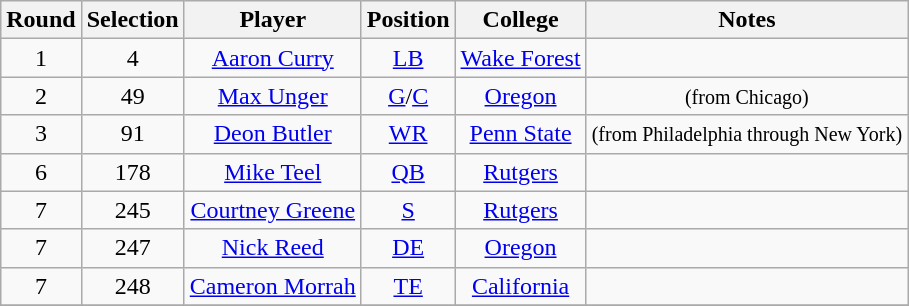<table class="wikitable" style="text-align:center">
<tr>
<th>Round</th>
<th>Selection</th>
<th>Player</th>
<th>Position</th>
<th>College</th>
<th>Notes</th>
</tr>
<tr>
<td>1</td>
<td>4</td>
<td><a href='#'>Aaron Curry</a></td>
<td><a href='#'>LB</a></td>
<td><a href='#'>Wake Forest</a></td>
<td></td>
</tr>
<tr>
<td>2</td>
<td>49</td>
<td><a href='#'>Max Unger</a></td>
<td><a href='#'>G</a>/<a href='#'>C</a></td>
<td><a href='#'>Oregon</a></td>
<td><small>(from Chicago)</small></td>
</tr>
<tr>
<td>3</td>
<td>91</td>
<td><a href='#'>Deon Butler</a></td>
<td><a href='#'>WR</a></td>
<td><a href='#'>Penn State</a></td>
<td><small>(from Philadelphia through New York)</small></td>
</tr>
<tr>
<td>6</td>
<td>178</td>
<td><a href='#'>Mike Teel</a></td>
<td><a href='#'>QB</a></td>
<td><a href='#'>Rutgers</a></td>
<td></td>
</tr>
<tr>
<td>7</td>
<td>245</td>
<td><a href='#'>Courtney Greene</a></td>
<td><a href='#'>S</a></td>
<td><a href='#'>Rutgers</a></td>
<td></td>
</tr>
<tr>
<td>7</td>
<td>247</td>
<td><a href='#'>Nick Reed</a></td>
<td><a href='#'>DE</a></td>
<td><a href='#'>Oregon</a></td>
<td></td>
</tr>
<tr>
<td>7</td>
<td>248</td>
<td><a href='#'>Cameron Morrah</a></td>
<td><a href='#'>TE</a></td>
<td><a href='#'>California</a></td>
<td></td>
</tr>
<tr>
</tr>
</table>
